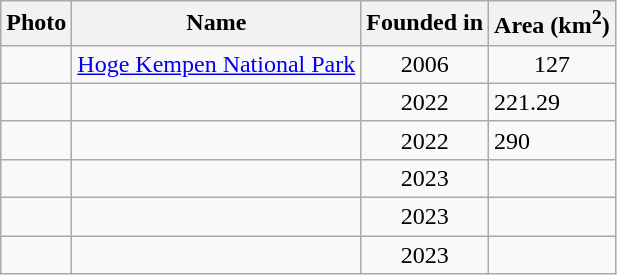<table class="wikitable sortable">
<tr>
<th>Photo</th>
<th>Name</th>
<th>Founded in</th>
<th>Area (km<sup>2</sup>)</th>
</tr>
<tr -------------------------->
<td align="center"></td>
<td align="left"><a href='#'>Hoge Kempen National Park</a></td>
<td align="center">2006</td>
<td align="center">127</td>
</tr>
<tr -------------------------->
<td></td>
<td></td>
<td align="center">2022</td>
<td>221.29</td>
</tr>
<tr>
<td></td>
<td></td>
<td align="center">2022</td>
<td>290</td>
</tr>
<tr>
<td></td>
<td></td>
<td align="center">2023</td>
<td></td>
</tr>
<tr>
<td></td>
<td></td>
<td align="center">2023</td>
<td></td>
</tr>
<tr>
<td></td>
<td></td>
<td align="center">2023</td>
<td></td>
</tr>
</table>
